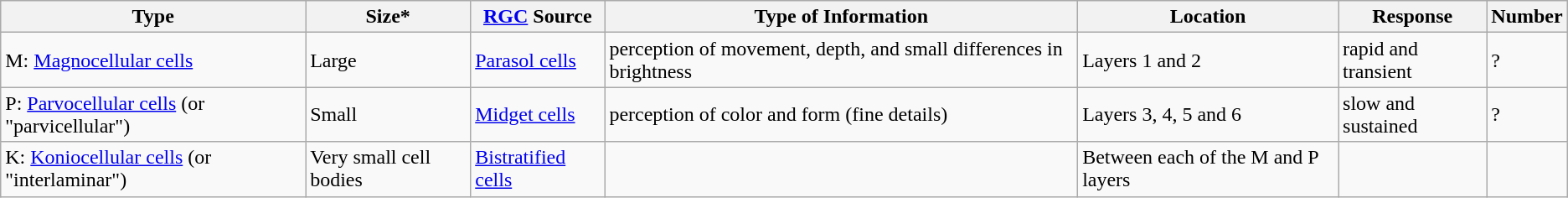<table class="wikitable">
<tr>
<th>Type</th>
<th>Size*</th>
<th><a href='#'>RGC</a> Source</th>
<th>Type of Information</th>
<th>Location</th>
<th>Response</th>
<th>Number</th>
</tr>
<tr>
<td>M: <a href='#'>Magnocellular cells</a></td>
<td>Large</td>
<td><a href='#'>Parasol cells</a></td>
<td>perception of movement, depth, and small differences in brightness</td>
<td>Layers 1 and 2</td>
<td>rapid and transient</td>
<td>?</td>
</tr>
<tr>
<td>P: <a href='#'>Parvocellular cells</a> (or "parvicellular")</td>
<td>Small</td>
<td><a href='#'>Midget cells</a></td>
<td>perception of color and form (fine details)</td>
<td>Layers 3, 4, 5 and 6</td>
<td>slow and sustained</td>
<td>?</td>
</tr>
<tr />
<td>K: <a href='#'>Koniocellular cells</a> (or "interlaminar")</td>
<td>Very small cell bodies</td>
<td><a href='#'>Bistratified cells</a></td>
<td></td>
<td>Between each of the M and P layers</td>
<td></td>
<td></td>
</tr>
</table>
